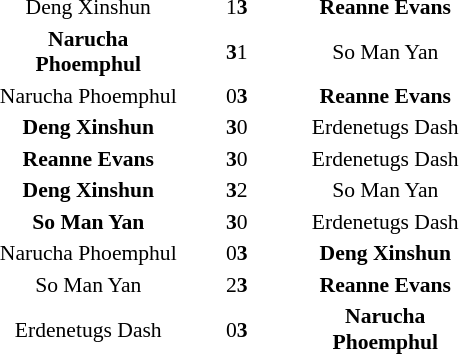<table style="text-align:center; font-size: 90%">
<tr>
<th width=125></th>
<th width=65></th>
<th width=125></th>
</tr>
<tr>
<td>Deng Xinshun</td>
<td>1<strong>3</strong></td>
<td><strong>Reanne Evans</strong></td>
</tr>
<tr>
<td><strong>Narucha Phoemphul</strong></td>
<td><strong>3</strong>1</td>
<td>So Man Yan</td>
</tr>
<tr>
<td>Narucha Phoemphul</td>
<td>0<strong>3</strong></td>
<td><strong>Reanne Evans</strong></td>
</tr>
<tr>
<td><strong>Deng Xinshun</strong></td>
<td><strong>3</strong>0</td>
<td>Erdenetugs Dash</td>
</tr>
<tr>
<td><strong>Reanne Evans</strong></td>
<td><strong>3</strong>0</td>
<td>Erdenetugs Dash</td>
</tr>
<tr>
<td><strong>Deng Xinshun</strong></td>
<td><strong>3</strong>2</td>
<td>So Man Yan</td>
</tr>
<tr>
<td><strong>So Man Yan</strong></td>
<td><strong>3</strong>0</td>
<td>Erdenetugs Dash</td>
</tr>
<tr>
<td>Narucha Phoemphul</td>
<td>0<strong>3</strong></td>
<td><strong>Deng Xinshun</strong></td>
</tr>
<tr>
<td>So Man Yan</td>
<td>2<strong>3</strong></td>
<td><strong>Reanne Evans</strong></td>
</tr>
<tr>
<td>Erdenetugs Dash</td>
<td>0<strong>3</strong></td>
<td><strong>Narucha Phoemphul</strong></td>
</tr>
</table>
